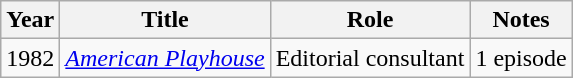<table class="wikitable">
<tr>
<th>Year</th>
<th>Title</th>
<th>Role</th>
<th>Notes</th>
</tr>
<tr>
<td>1982</td>
<td><em><a href='#'>American Playhouse</a></em></td>
<td>Editorial consultant</td>
<td>1 episode</td>
</tr>
</table>
